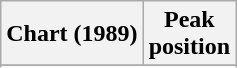<table class="wikitable sortable plainrowheaders" style="text-align:center">
<tr>
<th>Chart (1989)</th>
<th>Peak<br>position</th>
</tr>
<tr>
</tr>
<tr>
</tr>
<tr>
</tr>
<tr>
</tr>
<tr>
</tr>
<tr>
</tr>
<tr>
</tr>
</table>
